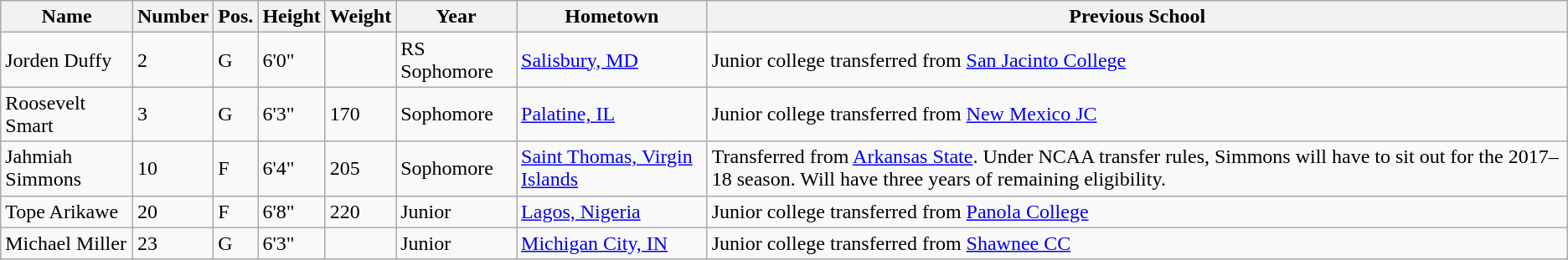<table class="wikitable sortable" border="1">
<tr>
<th>Name</th>
<th>Number</th>
<th>Pos.</th>
<th>Height</th>
<th>Weight</th>
<th>Year</th>
<th>Hometown</th>
<th class="unsortable">Previous School</th>
</tr>
<tr>
<td>Jorden Duffy</td>
<td>2</td>
<td>G</td>
<td>6'0"</td>
<td></td>
<td>RS Sophomore</td>
<td><a href='#'>Salisbury, MD</a></td>
<td>Junior college transferred from <a href='#'>San Jacinto College</a></td>
</tr>
<tr>
<td>Roosevelt Smart</td>
<td>3</td>
<td>G</td>
<td>6'3"</td>
<td>170</td>
<td>Sophomore</td>
<td><a href='#'>Palatine, IL</a></td>
<td>Junior college transferred from <a href='#'>New Mexico JC</a></td>
</tr>
<tr>
<td>Jahmiah Simmons</td>
<td>10</td>
<td>F</td>
<td>6'4"</td>
<td>205</td>
<td>Sophomore</td>
<td><a href='#'>Saint Thomas, Virgin Islands</a></td>
<td>Transferred from <a href='#'>Arkansas State</a>. Under NCAA transfer rules, Simmons will have to sit out for the 2017–18 season. Will have three years of remaining eligibility.</td>
</tr>
<tr>
<td>Tope Arikawe</td>
<td>20</td>
<td>F</td>
<td>6'8"</td>
<td>220</td>
<td>Junior</td>
<td><a href='#'>Lagos, Nigeria</a></td>
<td>Junior college transferred from <a href='#'>Panola College</a></td>
</tr>
<tr>
<td>Michael Miller</td>
<td>23</td>
<td>G</td>
<td>6'3"</td>
<td></td>
<td>Junior</td>
<td><a href='#'>Michigan City, IN</a></td>
<td>Junior college transferred from <a href='#'>Shawnee CC</a></td>
</tr>
</table>
